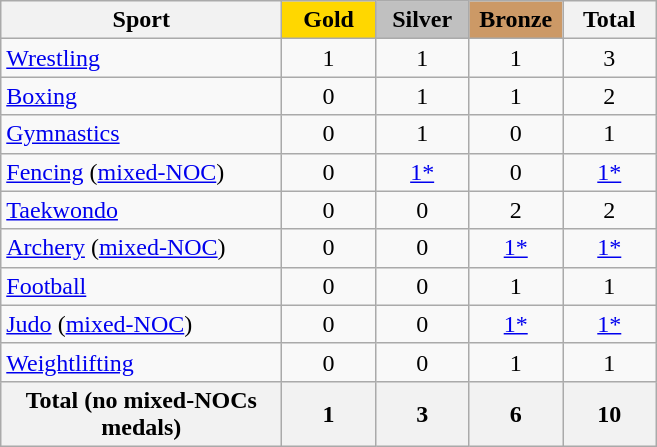<table class="wikitable sortable" style="text-align:center;">
<tr>
<th width=180>Sport</th>
<th scope="col" style="background:gold; width:55px;">Gold</th>
<th scope="col" style="background:silver; width:55px;">Silver</th>
<th scope="col" style="background:#cc9966; width:55px;">Bronze</th>
<th width=55>Total</th>
</tr>
<tr>
<td align=left><a href='#'>Wrestling</a></td>
<td>1</td>
<td>1</td>
<td>1</td>
<td>3</td>
</tr>
<tr>
<td align=left><a href='#'>Boxing</a></td>
<td>0</td>
<td>1</td>
<td>1</td>
<td>2</td>
</tr>
<tr>
<td align=left><a href='#'>Gymnastics</a></td>
<td>0</td>
<td>1</td>
<td>0</td>
<td>1</td>
</tr>
<tr>
<td align=left><a href='#'>Fencing</a> (<a href='#'>mixed-NOC</a>)</td>
<td>0</td>
<td><a href='#'>1*</a></td>
<td>0</td>
<td><a href='#'>1*</a></td>
</tr>
<tr>
<td align=left><a href='#'>Taekwondo</a></td>
<td>0</td>
<td>0</td>
<td>2</td>
<td>2</td>
</tr>
<tr>
<td align=left><a href='#'>Archery</a> (<a href='#'>mixed-NOC</a>)</td>
<td>0</td>
<td>0</td>
<td><a href='#'>1*</a></td>
<td><a href='#'>1*</a></td>
</tr>
<tr>
<td align=left><a href='#'>Football</a></td>
<td>0</td>
<td>0</td>
<td>1</td>
<td>1</td>
</tr>
<tr>
<td align=left><a href='#'>Judo</a> (<a href='#'>mixed-NOC</a>)</td>
<td>0</td>
<td>0</td>
<td><a href='#'>1*</a></td>
<td><a href='#'>1*</a></td>
</tr>
<tr>
<td align=left><a href='#'>Weightlifting</a></td>
<td>0</td>
<td>0</td>
<td>1</td>
<td>1</td>
</tr>
<tr class="sortbottom">
<th>Total (no mixed-NOCs medals)</th>
<th>1</th>
<th>3</th>
<th>6</th>
<th>10</th>
</tr>
</table>
